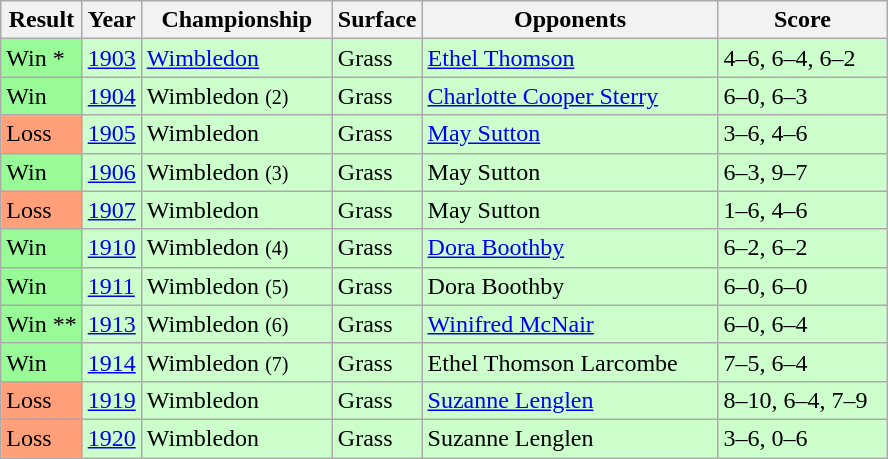<table class="sortable wikitable">
<tr>
<th>Result</th>
<th>Year</th>
<th style="width:120px">Championship</th>
<th style="width:50px">Surface</th>
<th style="width:190px">Opponents</th>
<th style="width:105px" class="unsortable">Score</th>
</tr>
<tr style="background:#cfc;">
<td style="background:#98fb98;">Win *</td>
<td><a href='#'>1903</a></td>
<td><a href='#'>Wimbledon</a></td>
<td>Grass</td>
<td> <a href='#'>Ethel Thomson</a></td>
<td>4–6, 6–4, 6–2</td>
</tr>
<tr style="background:#cfc;">
<td style="background:#98fb98;">Win</td>
<td><a href='#'>1904</a></td>
<td>Wimbledon <small>(2)</small></td>
<td>Grass</td>
<td> <a href='#'>Charlotte Cooper Sterry</a></td>
<td>6–0, 6–3</td>
</tr>
<tr style="background:#cfc;">
<td style="background:#ffa07a;">Loss</td>
<td><a href='#'>1905</a></td>
<td>Wimbledon</td>
<td>Grass</td>
<td>  <a href='#'>May Sutton</a></td>
<td>3–6, 4–6</td>
</tr>
<tr style="background:#cfc;">
<td style="background:#98fb98;">Win</td>
<td><a href='#'>1906</a></td>
<td>Wimbledon <small>(3)</small></td>
<td>Grass</td>
<td>  May Sutton</td>
<td>6–3, 9–7</td>
</tr>
<tr style="background:#cfc;">
<td style="background:#ffa07a;">Loss</td>
<td><a href='#'>1907</a></td>
<td>Wimbledon</td>
<td>Grass</td>
<td>  May Sutton</td>
<td>1–6, 4–6</td>
</tr>
<tr style="background:#cfc;">
<td style="background:#98fb98;">Win</td>
<td><a href='#'>1910</a></td>
<td>Wimbledon <small>(4)</small></td>
<td>Grass</td>
<td> <a href='#'>Dora Boothby</a></td>
<td>6–2, 6–2</td>
</tr>
<tr style="background:#cfc;">
<td style="background:#98fb98;">Win</td>
<td><a href='#'>1911</a></td>
<td>Wimbledon <small>(5)</small></td>
<td>Grass</td>
<td> Dora Boothby</td>
<td>6–0, 6–0</td>
</tr>
<tr style="background:#cfc;">
<td style="background:#98fb98;">Win **</td>
<td><a href='#'>1913</a></td>
<td>Wimbledon <small>(6)</small></td>
<td>Grass</td>
<td> <a href='#'>Winifred McNair</a></td>
<td>6–0, 6–4</td>
</tr>
<tr style="background:#cfc;">
<td style="background:#98fb98;">Win</td>
<td><a href='#'>1914</a></td>
<td>Wimbledon <small>(7)</small></td>
<td>Grass</td>
<td> Ethel Thomson Larcombe</td>
<td>7–5, 6–4</td>
</tr>
<tr style="background:#cfc;">
<td style="background:#ffa07a;">Loss</td>
<td><a href='#'>1919</a></td>
<td>Wimbledon</td>
<td>Grass</td>
<td> <a href='#'>Suzanne Lenglen</a></td>
<td>8–10, 6–4, 7–9</td>
</tr>
<tr style="background:#cfc;">
<td style="background:#ffa07a;">Loss</td>
<td><a href='#'>1920</a></td>
<td>Wimbledon</td>
<td>Grass</td>
<td> Suzanne Lenglen</td>
<td>3–6, 0–6</td>
</tr>
</table>
